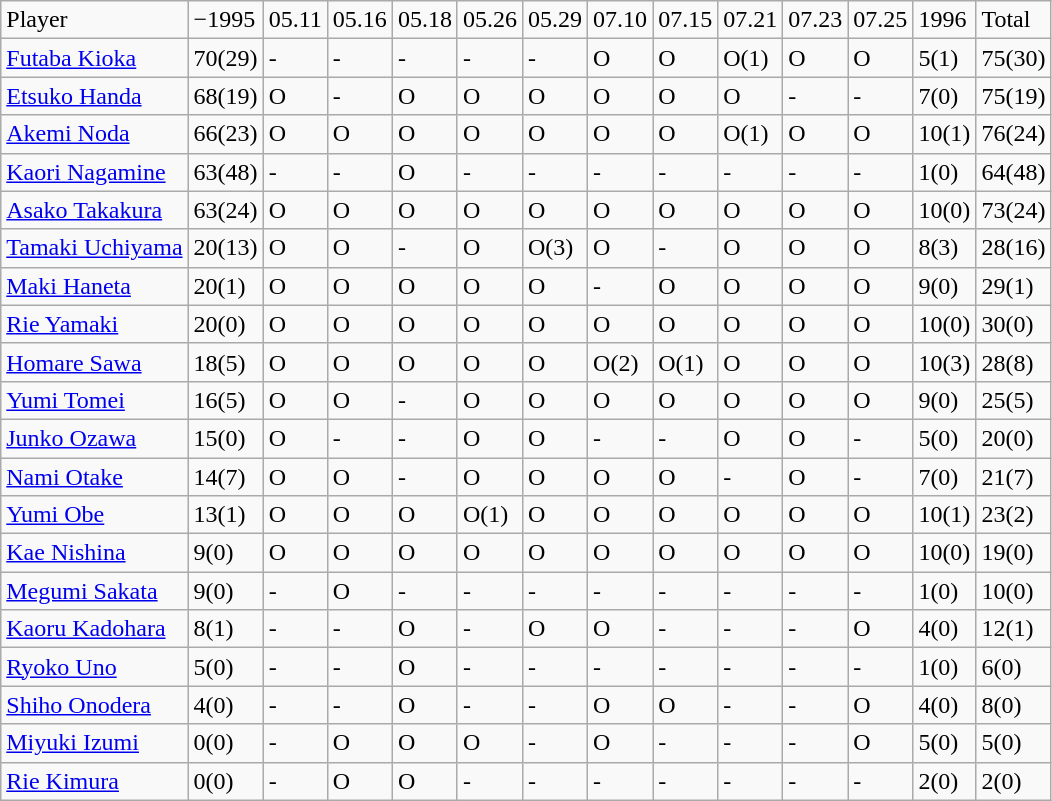<table class="wikitable" style="text-align:left;">
<tr>
<td>Player</td>
<td>−1995</td>
<td>05.11</td>
<td>05.16</td>
<td>05.18</td>
<td>05.26</td>
<td>05.29</td>
<td>07.10</td>
<td>07.15</td>
<td>07.21</td>
<td>07.23</td>
<td>07.25</td>
<td>1996</td>
<td>Total</td>
</tr>
<tr>
<td><a href='#'>Futaba Kioka</a></td>
<td>70(29)</td>
<td>-</td>
<td>-</td>
<td>-</td>
<td>-</td>
<td>-</td>
<td>O</td>
<td>O</td>
<td>O(1)</td>
<td>O</td>
<td>O</td>
<td>5(1)</td>
<td>75(30)</td>
</tr>
<tr>
<td><a href='#'>Etsuko Handa</a></td>
<td>68(19)</td>
<td>O</td>
<td>-</td>
<td>O</td>
<td>O</td>
<td>O</td>
<td>O</td>
<td>O</td>
<td>O</td>
<td>-</td>
<td>-</td>
<td>7(0)</td>
<td>75(19)</td>
</tr>
<tr>
<td><a href='#'>Akemi Noda</a></td>
<td>66(23)</td>
<td>O</td>
<td>O</td>
<td>O</td>
<td>O</td>
<td>O</td>
<td>O</td>
<td>O</td>
<td>O(1)</td>
<td>O</td>
<td>O</td>
<td>10(1)</td>
<td>76(24)</td>
</tr>
<tr>
<td><a href='#'>Kaori Nagamine</a></td>
<td>63(48)</td>
<td>-</td>
<td>-</td>
<td>O</td>
<td>-</td>
<td>-</td>
<td>-</td>
<td>-</td>
<td>-</td>
<td>-</td>
<td>-</td>
<td>1(0)</td>
<td>64(48)</td>
</tr>
<tr>
<td><a href='#'>Asako Takakura</a></td>
<td>63(24)</td>
<td>O</td>
<td>O</td>
<td>O</td>
<td>O</td>
<td>O</td>
<td>O</td>
<td>O</td>
<td>O</td>
<td>O</td>
<td>O</td>
<td>10(0)</td>
<td>73(24)</td>
</tr>
<tr>
<td><a href='#'>Tamaki Uchiyama</a></td>
<td>20(13)</td>
<td>O</td>
<td>O</td>
<td>-</td>
<td>O</td>
<td>O(3)</td>
<td>O</td>
<td>-</td>
<td>O</td>
<td>O</td>
<td>O</td>
<td>8(3)</td>
<td>28(16)</td>
</tr>
<tr>
<td><a href='#'>Maki Haneta</a></td>
<td>20(1)</td>
<td>O</td>
<td>O</td>
<td>O</td>
<td>O</td>
<td>O</td>
<td>-</td>
<td>O</td>
<td>O</td>
<td>O</td>
<td>O</td>
<td>9(0)</td>
<td>29(1)</td>
</tr>
<tr>
<td><a href='#'>Rie Yamaki</a></td>
<td>20(0)</td>
<td>O</td>
<td>O</td>
<td>O</td>
<td>O</td>
<td>O</td>
<td>O</td>
<td>O</td>
<td>O</td>
<td>O</td>
<td>O</td>
<td>10(0)</td>
<td>30(0)</td>
</tr>
<tr>
<td><a href='#'>Homare Sawa</a></td>
<td>18(5)</td>
<td>O</td>
<td>O</td>
<td>O</td>
<td>O</td>
<td>O</td>
<td>O(2)</td>
<td>O(1)</td>
<td>O</td>
<td>O</td>
<td>O</td>
<td>10(3)</td>
<td>28(8)</td>
</tr>
<tr>
<td><a href='#'>Yumi Tomei</a></td>
<td>16(5)</td>
<td>O</td>
<td>O</td>
<td>-</td>
<td>O</td>
<td>O</td>
<td>O</td>
<td>O</td>
<td>O</td>
<td>O</td>
<td>O</td>
<td>9(0)</td>
<td>25(5)</td>
</tr>
<tr>
<td><a href='#'>Junko Ozawa</a></td>
<td>15(0)</td>
<td>O</td>
<td>-</td>
<td>-</td>
<td>O</td>
<td>O</td>
<td>-</td>
<td>-</td>
<td>O</td>
<td>O</td>
<td>-</td>
<td>5(0)</td>
<td>20(0)</td>
</tr>
<tr>
<td><a href='#'>Nami Otake</a></td>
<td>14(7)</td>
<td>O</td>
<td>O</td>
<td>-</td>
<td>O</td>
<td>O</td>
<td>O</td>
<td>O</td>
<td>-</td>
<td>O</td>
<td>-</td>
<td>7(0)</td>
<td>21(7)</td>
</tr>
<tr>
<td><a href='#'>Yumi Obe</a></td>
<td>13(1)</td>
<td>O</td>
<td>O</td>
<td>O</td>
<td>O(1)</td>
<td>O</td>
<td>O</td>
<td>O</td>
<td>O</td>
<td>O</td>
<td>O</td>
<td>10(1)</td>
<td>23(2)</td>
</tr>
<tr>
<td><a href='#'>Kae Nishina</a></td>
<td>9(0)</td>
<td>O</td>
<td>O</td>
<td>O</td>
<td>O</td>
<td>O</td>
<td>O</td>
<td>O</td>
<td>O</td>
<td>O</td>
<td>O</td>
<td>10(0)</td>
<td>19(0)</td>
</tr>
<tr>
<td><a href='#'>Megumi Sakata</a></td>
<td>9(0)</td>
<td>-</td>
<td>O</td>
<td>-</td>
<td>-</td>
<td>-</td>
<td>-</td>
<td>-</td>
<td>-</td>
<td>-</td>
<td>-</td>
<td>1(0)</td>
<td>10(0)</td>
</tr>
<tr>
<td><a href='#'>Kaoru Kadohara</a></td>
<td>8(1)</td>
<td>-</td>
<td>-</td>
<td>O</td>
<td>-</td>
<td>O</td>
<td>O</td>
<td>-</td>
<td>-</td>
<td>-</td>
<td>O</td>
<td>4(0)</td>
<td>12(1)</td>
</tr>
<tr>
<td><a href='#'>Ryoko Uno</a></td>
<td>5(0)</td>
<td>-</td>
<td>-</td>
<td>O</td>
<td>-</td>
<td>-</td>
<td>-</td>
<td>-</td>
<td>-</td>
<td>-</td>
<td>-</td>
<td>1(0)</td>
<td>6(0)</td>
</tr>
<tr>
<td><a href='#'>Shiho Onodera</a></td>
<td>4(0)</td>
<td>-</td>
<td>-</td>
<td>O</td>
<td>-</td>
<td>-</td>
<td>O</td>
<td>O</td>
<td>-</td>
<td>-</td>
<td>O</td>
<td>4(0)</td>
<td>8(0)</td>
</tr>
<tr>
<td><a href='#'>Miyuki Izumi</a></td>
<td>0(0)</td>
<td>-</td>
<td>O</td>
<td>O</td>
<td>O</td>
<td>-</td>
<td>O</td>
<td>-</td>
<td>-</td>
<td>-</td>
<td>O</td>
<td>5(0)</td>
<td>5(0)</td>
</tr>
<tr>
<td><a href='#'>Rie Kimura</a></td>
<td>0(0)</td>
<td>-</td>
<td>O</td>
<td>O</td>
<td>-</td>
<td>-</td>
<td>-</td>
<td>-</td>
<td>-</td>
<td>-</td>
<td>-</td>
<td>2(0)</td>
<td>2(0)</td>
</tr>
</table>
